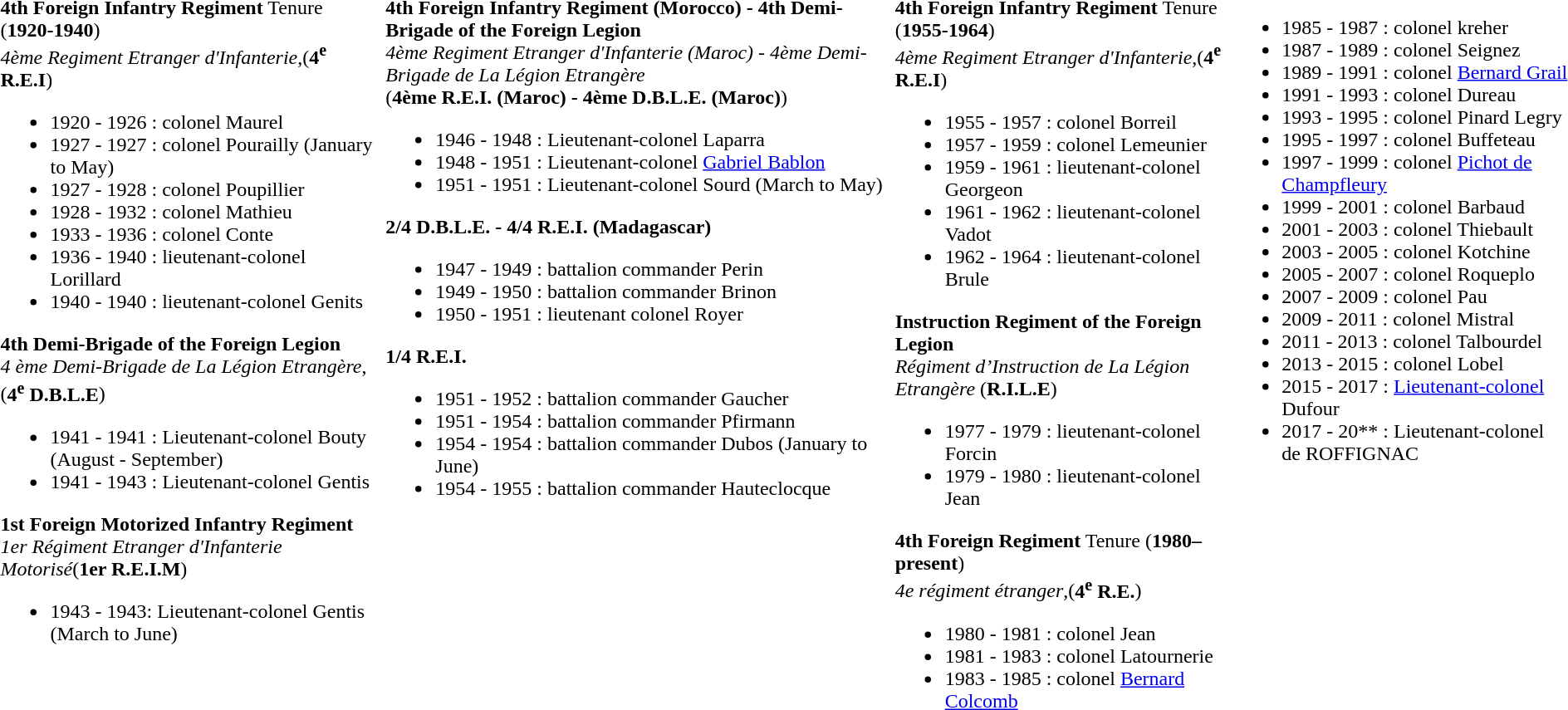<table>
<tr>
<td valign=top><br><strong>4th Foreign Infantry Regiment</strong> Tenure (<strong>1920-1940</strong>)<br> 
<em>4ème Regiment Etranger d'Infanterie</em>,(<strong>4<sup>e</sup> R.E.I</strong>)<ul><li>1920 - 1926 : colonel Maurel</li><li>1927 - 1927 : colonel Pourailly (January to May)</li><li>1927 - 1928 : colonel Poupillier</li><li>1928 - 1932 : colonel Mathieu</li><li>1933 - 1936 : colonel Conte</li><li>1936 - 1940 : lieutenant-colonel Lorillard</li><li>1940 - 1940 : lieutenant-colonel Genits</li></ul><strong>4th Demi-Brigade of the Foreign Legion</strong><br> 
<em>4 ème Demi-Brigade de La Légion Etrangère</em>,(<strong>4<sup>e</sup> D.B.L.E</strong>)<ul><li>1941 - 1941 : Lieutenant-colonel Bouty (August - September)</li><li>1941 - 1943 : Lieutenant-colonel Gentis</li></ul><strong>1st Foreign Motorized Infantry Regiment</strong><br> 
<em>1er Régiment Etranger d'Infanterie Motorisé</em>(<strong>1er R.E.I.M</strong>)<ul><li>1943 - 1943: Lieutenant-colonel Gentis (March to June)</li></ul></td>
<td valign=top><br><strong> 4th Foreign Infantry Regiment (Morocco) - 4th Demi-Brigade of the Foreign Legion </strong><br>
<em> 4ème Regiment Etranger d'Infanterie (Maroc) - 4ème Demi-Brigade de La Légion Etrangère </em><br>
(<strong>4ème R.E.I. (Maroc) - 4ème D.B.L.E. (Maroc)</strong>)<ul><li>1946 - 1948 : Lieutenant-colonel Laparra</li><li>1948 - 1951 : Lieutenant-colonel <a href='#'>Gabriel Bablon</a></li><li>1951 - 1951 : Lieutenant-colonel Sourd (March to May)</li></ul><strong>2/4 D.B.L.E. - 4/4 R.E.I. (Madagascar)</strong><ul><li>1947 - 1949 : battalion commander Perin</li><li>1949 - 1950 : battalion commander Brinon</li><li>1950 - 1951 : lieutenant colonel Royer</li></ul><strong>1/4 R.E.I.</strong><ul><li>1951 - 1952 :  battalion commander Gaucher</li><li>1951 - 1954 :  battalion commander Pfirmann</li><li>1954 - 1954 :  battalion commander Dubos (January to June)</li><li>1954 - 1955 :  battalion commander Hauteclocque</li></ul></td>
<td valign=top><br><strong>4th Foreign Infantry Regiment</strong> Tenure (<strong>1955-1964</strong>)<br> 
<em>4ème Regiment Etranger d'Infanterie</em>,(<strong>4<sup>e</sup> R.E.I</strong>)<ul><li>1955 - 1957 : colonel Borreil</li><li>1957 - 1959 : colonel Lemeunier</li><li>1959 - 1961 : lieutenant-colonel Georgeon</li><li>1961 - 1962 : lieutenant-colonel Vadot</li><li>1962 - 1964 : lieutenant-colonel Brule</li></ul><strong>Instruction Regiment of the Foreign Legion</strong><br>
<em>Régiment d’Instruction de La Légion Etrangère</em> (<strong>R.I.L.E</strong>)<ul><li>1977 - 1979 : lieutenant-colonel Forcin</li><li>1979 - 1980 : lieutenant-colonel Jean</li></ul><strong>4th Foreign Regiment</strong> Tenure (<strong>1980–present</strong>)<br>
<em>4e régiment étranger</em>,(<strong>4<sup>e</sup> R.E.</strong>)<ul><li>1980 - 1981 : colonel Jean</li><li>1981 - 1983 : colonel Latournerie</li><li>1983 - 1985 : colonel <a href='#'>Bernard Colcomb</a></li></ul></td>
<td valign=top><br><ul><li>1985 - 1987 : colonel kreher</li><li>1987 - 1989 : colonel Seignez</li><li>1989 - 1991 : colonel <a href='#'>Bernard Grail</a></li><li>1991 - 1993 : colonel Dureau</li><li>1993 - 1995 : colonel Pinard Legry</li><li>1995 - 1997 : colonel Buffeteau</li><li>1997 - 1999 : colonel <a href='#'>Pichot de Champfleury</a></li><li>1999 - 2001 : colonel Barbaud</li><li>2001 - 2003 : colonel Thiebault</li><li>2003 - 2005 : colonel Kotchine</li><li>2005 - 2007 : colonel Roqueplo</li><li>2007 - 2009 : colonel Pau</li><li>2009 - 2011 : colonel Mistral</li><li>2011 - 2013 : colonel Talbourdel</li><li>2013 - 2015 : colonel Lobel</li><li>2015 - 2017 : <a href='#'>Lieutenant-colonel</a> Dufour</li><li>2017 - 20** : Lieutenant-colonel de ROFFIGNAC</li></ul></td>
</tr>
</table>
